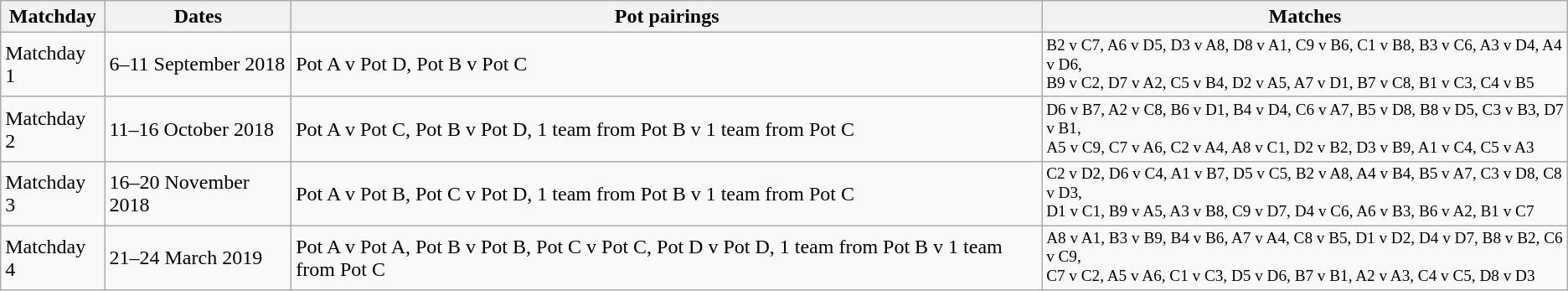<table class="wikitable">
<tr>
<th>Matchday</th>
<th>Dates</th>
<th>Pot pairings</th>
<th>Matches</th>
</tr>
<tr>
<td>Matchday 1</td>
<td>6–11 September 2018</td>
<td>Pot A v Pot D, Pot B v Pot C</td>
<td style="text-align:left; font-size:80%;">B2 v C7, A6 v D5, D3 v A8, D8 v A1, C9 v B6, C1 v B8, B3 v C6, A3 v D4, A4 v D6,<br>B9 v C2, D7 v A2, C5 v B4, D2 v A5, A7 v D1, B7 v C8, B1 v C3, C4 v B5</td>
</tr>
<tr>
<td>Matchday 2</td>
<td>11–16 October 2018</td>
<td>Pot A v Pot C, Pot B v Pot D, 1 team from Pot B v 1 team from Pot C</td>
<td style="text-align:left; font-size:80%;">D6 v B7, A2 v C8, B6 v D1, B4 v D4, C6 v A7, B5 v D8, B8 v D5, C3 v B3, D7 v B1,<br>A5 v C9, C7 v A6, C2 v A4, A8 v C1, D2 v B2, D3 v B9, A1 v C4, C5 v A3</td>
</tr>
<tr>
<td>Matchday 3</td>
<td>16–20 November 2018</td>
<td>Pot A v Pot B, Pot C v Pot D, 1 team from Pot B v 1 team from Pot C</td>
<td style="text-align:left; font-size:80%;">C2 v D2, D6 v C4, A1 v B7, D5 v C5, B2 v A8, A4 v B4, B5 v A7, C3 v D8, C8 v D3,<br>D1 v C1, B9 v A5, A3 v B8, C9 v D7, D4 v C6, A6 v B3, B6 v A2, B1 v C7</td>
</tr>
<tr>
<td>Matchday 4</td>
<td>21–24 March 2019</td>
<td>Pot A v Pot A, Pot B v Pot B, Pot C v Pot C, Pot D v Pot D, 1 team from Pot B v 1 team from Pot C</td>
<td style="text-align:left; font-size:80%;">A8 v A1, B3 v B9, B4 v B6, A7 v A4, C8 v B5, D1 v D2, D4 v D7, B8 v B2, C6 v C9,<br>C7 v C2, A5 v A6, C1 v C3, D5 v D6, B7 v B1, A2 v A3, C4 v C5, D8 v D3</td>
</tr>
</table>
